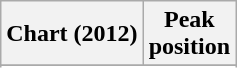<table class="wikitable sortable plainrowheaders">
<tr>
<th>Chart (2012)</th>
<th>Peak<br>position</th>
</tr>
<tr>
</tr>
<tr>
</tr>
<tr>
</tr>
</table>
